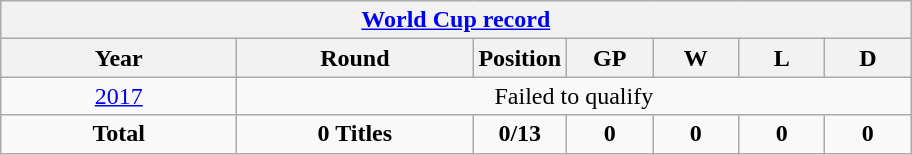<table class="wikitable" style="text-align: center;">
<tr>
<th colspan=9><a href='#'>World Cup record</a></th>
</tr>
<tr>
<th width=150>Year</th>
<th width=150>Round</th>
<th width=50>Position</th>
<th width=50>GP</th>
<th width=50>W</th>
<th width=50>L</th>
<th width=50>D</th>
</tr>
<tr>
<td> <a href='#'>2017</a></td>
<td rowspan=1 colspan=8>Failed to qualify</td>
</tr>
<tr>
<td><strong>Total</strong></td>
<td><strong>0 Titles</strong></td>
<td><strong>0/13</strong></td>
<td><strong>0</strong></td>
<td><strong>0</strong></td>
<td><strong>0</strong></td>
<td><strong>0</strong></td>
</tr>
</table>
